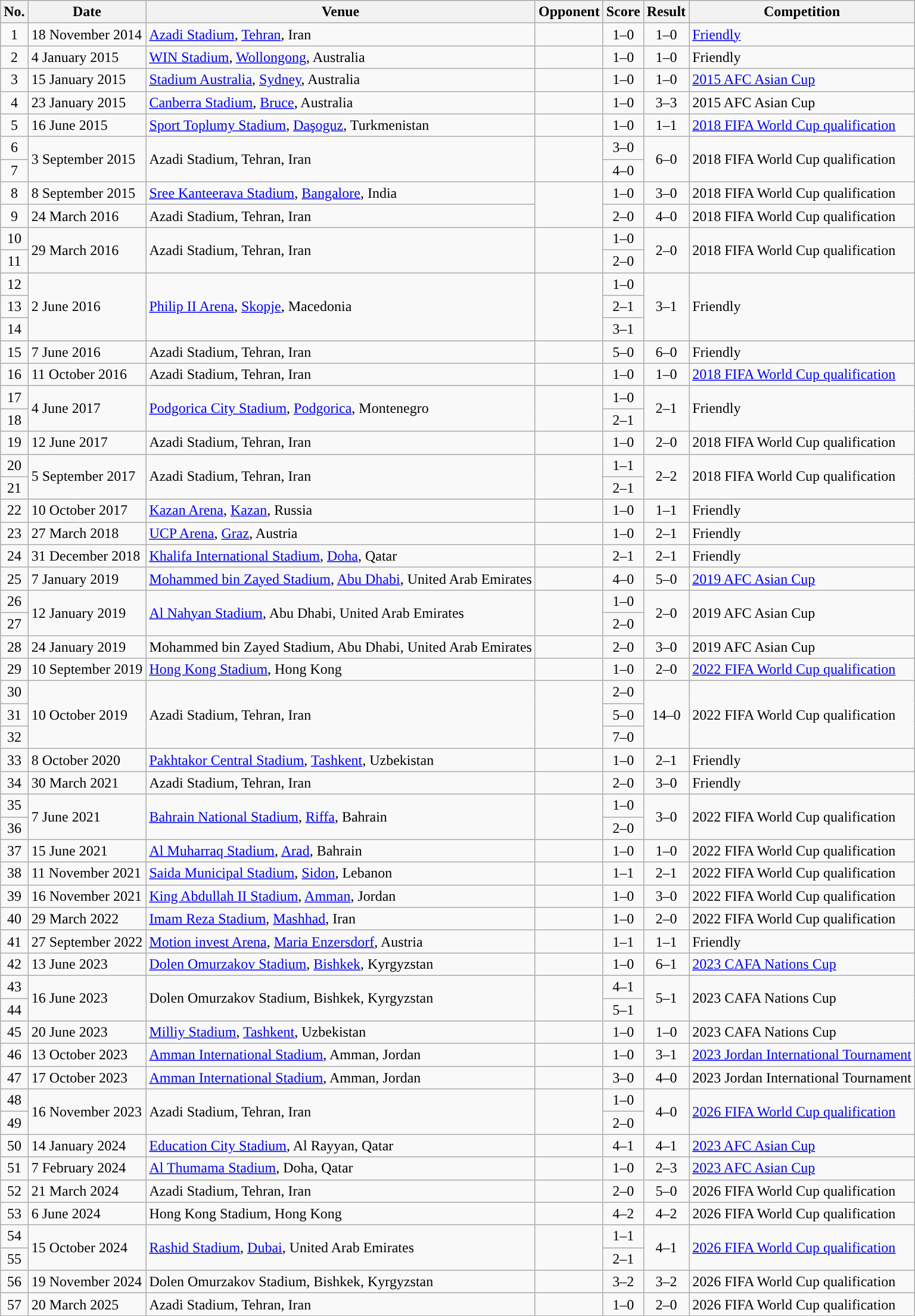<table class="wikitable sortable">
<tr>
<th scope="col">No.</th>
<th scope="col">Date</th>
<th scope="col">Venue</th>
<th scope="col">Opponent</th>
<th scope="col">Score</th>
<th scope="col">Result</th>
<th scope="col">Competition</th>
</tr>
<tr>
<td align="center">1</td>
<td>18 November 2014</td>
<td><a href='#'>Azadi Stadium</a>, <a href='#'>Tehran</a>, Iran</td>
<td></td>
<td align="center">1–0</td>
<td align="center">1–0</td>
<td><a href='#'>Friendly</a></td>
</tr>
<tr>
<td align="center">2</td>
<td>4 January 2015</td>
<td><a href='#'>WIN Stadium</a>, <a href='#'>Wollongong</a>, Australia</td>
<td></td>
<td align="center">1–0</td>
<td align="center">1–0</td>
<td>Friendly</td>
</tr>
<tr>
<td align="center">3</td>
<td>15 January 2015</td>
<td><a href='#'>Stadium Australia</a>, <a href='#'>Sydney</a>, Australia</td>
<td></td>
<td align="center">1–0</td>
<td align="center">1–0</td>
<td><a href='#'>2015 AFC Asian Cup</a></td>
</tr>
<tr>
<td align="center">4</td>
<td>23 January 2015</td>
<td><a href='#'>Canberra Stadium</a>, <a href='#'>Bruce</a>, Australia</td>
<td></td>
<td align="center">1–0</td>
<td align="center">3–3 <br></td>
<td>2015 AFC Asian Cup</td>
</tr>
<tr>
<td align="center">5</td>
<td>16 June 2015</td>
<td><a href='#'>Sport Toplumy Stadium</a>, <a href='#'>Daşoguz</a>, Turkmenistan</td>
<td></td>
<td align="center">1–0</td>
<td align="center">1–1</td>
<td><a href='#'>2018 FIFA World Cup qualification</a></td>
</tr>
<tr>
<td align="center">6</td>
<td rowspan="2">3 September 2015</td>
<td rowspan="2">Azadi Stadium, Tehran, Iran</td>
<td rowspan="2"></td>
<td align="center">3–0</td>
<td rowspan="2" align="center">6–0</td>
<td rowspan="2">2018 FIFA World Cup qualification</td>
</tr>
<tr>
<td align="center">7</td>
<td align="center">4–0</td>
</tr>
<tr>
<td align="center">8</td>
<td>8 September 2015</td>
<td><a href='#'>Sree Kanteerava Stadium</a>, <a href='#'>Bangalore</a>, India</td>
<td rowspan="2"></td>
<td align="center">1–0</td>
<td align="center">3–0</td>
<td>2018 FIFA World Cup qualification</td>
</tr>
<tr>
<td align="center">9</td>
<td>24 March 2016</td>
<td>Azadi Stadium, Tehran, Iran</td>
<td align="center">2–0</td>
<td align="center">4–0</td>
<td>2018 FIFA World Cup qualification</td>
</tr>
<tr>
<td align="center">10</td>
<td rowspan="2">29 March 2016</td>
<td rowspan="2">Azadi Stadium, Tehran, Iran</td>
<td rowspan="2"></td>
<td align="center">1–0</td>
<td rowspan="2" align="center">2–0</td>
<td rowspan="2">2018 FIFA World Cup qualification</td>
</tr>
<tr>
<td align="center">11</td>
<td align="center">2–0</td>
</tr>
<tr>
<td align="center">12</td>
<td rowspan="3">2 June 2016</td>
<td rowspan="3"><a href='#'>Philip II Arena</a>, <a href='#'>Skopje</a>, Macedonia</td>
<td rowspan="3"></td>
<td align="center">1–0</td>
<td rowspan="3" align="center">3–1</td>
<td rowspan="3">Friendly</td>
</tr>
<tr>
<td align="center">13</td>
<td align="center">2–1</td>
</tr>
<tr>
<td align="center">14</td>
<td align="center">3–1</td>
</tr>
<tr>
<td align="center">15</td>
<td>7 June 2016</td>
<td>Azadi Stadium, Tehran, Iran</td>
<td></td>
<td align="center">5–0</td>
<td align="center">6–0</td>
<td>Friendly</td>
</tr>
<tr>
<td align="center">16</td>
<td>11 October 2016</td>
<td>Azadi Stadium, Tehran, Iran</td>
<td></td>
<td align="center">1–0</td>
<td align="center">1–0</td>
<td><a href='#'>2018 FIFA World Cup qualification</a></td>
</tr>
<tr>
<td align="center">17</td>
<td rowspan="2">4 June 2017</td>
<td rowspan="2"><a href='#'>Podgorica City Stadium</a>, <a href='#'>Podgorica</a>, Montenegro</td>
<td rowspan="2"></td>
<td align="center">1–0</td>
<td rowspan="2" align="center">2–1</td>
<td rowspan="2">Friendly</td>
</tr>
<tr>
<td align="center">18</td>
<td align="center">2–1</td>
</tr>
<tr>
<td align="center">19</td>
<td>12 June 2017</td>
<td>Azadi Stadium, Tehran, Iran</td>
<td></td>
<td align="center">1–0</td>
<td align="center">2–0</td>
<td>2018 FIFA World Cup qualification</td>
</tr>
<tr>
<td align="center">20</td>
<td rowspan="2">5 September 2017</td>
<td rowspan="2">Azadi Stadium, Tehran, Iran</td>
<td rowspan="2"></td>
<td align="center">1–1</td>
<td rowspan="2" align="center">2–2</td>
<td rowspan="2">2018 FIFA World Cup qualification</td>
</tr>
<tr>
<td align="center">21</td>
<td align="center">2–1</td>
</tr>
<tr>
<td align="center">22</td>
<td>10 October 2017</td>
<td><a href='#'>Kazan Arena</a>, <a href='#'>Kazan</a>, Russia</td>
<td></td>
<td align="center">1–0</td>
<td align="center">1–1</td>
<td>Friendly</td>
</tr>
<tr>
<td align="center">23</td>
<td>27 March 2018</td>
<td><a href='#'>UCP Arena</a>, <a href='#'>Graz</a>, Austria</td>
<td></td>
<td align="center">1–0</td>
<td align="center">2–1</td>
<td>Friendly</td>
</tr>
<tr>
<td align="center">24</td>
<td>31 December 2018</td>
<td><a href='#'>Khalifa International Stadium</a>, <a href='#'>Doha</a>, Qatar</td>
<td></td>
<td align="center">2–1</td>
<td align="center">2–1</td>
<td>Friendly</td>
</tr>
<tr>
<td align="center">25</td>
<td>7 January 2019</td>
<td><a href='#'>Mohammed bin Zayed Stadium</a>, <a href='#'>Abu Dhabi</a>, United Arab Emirates</td>
<td></td>
<td align="center">4–0</td>
<td align="center">5–0</td>
<td><a href='#'>2019 AFC Asian Cup</a></td>
</tr>
<tr>
<td align="center">26</td>
<td rowspan="2">12 January 2019</td>
<td rowspan="2"><a href='#'>Al Nahyan Stadium</a>, Abu Dhabi, United Arab Emirates</td>
<td rowspan="2"></td>
<td align="center">1–0</td>
<td rowspan="2" align="center">2–0</td>
<td rowspan="2">2019 AFC Asian Cup</td>
</tr>
<tr>
<td align="center">27</td>
<td align="center">2–0</td>
</tr>
<tr>
<td align="center">28</td>
<td>24 January 2019</td>
<td>Mohammed bin Zayed Stadium, Abu Dhabi, United Arab Emirates</td>
<td></td>
<td align="center">2–0</td>
<td align="center">3–0</td>
<td>2019 AFC Asian Cup</td>
</tr>
<tr>
<td align="center">29</td>
<td>10 September 2019</td>
<td><a href='#'>Hong Kong Stadium</a>, Hong Kong</td>
<td></td>
<td align="center">1–0</td>
<td align="center">2–0</td>
<td><a href='#'>2022 FIFA World Cup qualification</a></td>
</tr>
<tr>
<td align="center">30</td>
<td rowspan="3">10 October 2019</td>
<td rowspan="3">Azadi Stadium, Tehran, Iran</td>
<td rowspan="3"></td>
<td align="center">2–0</td>
<td rowspan="3" align="center">14–0</td>
<td rowspan="3">2022 FIFA World Cup qualification</td>
</tr>
<tr>
<td align="center">31</td>
<td align="center">5–0</td>
</tr>
<tr>
<td align="center">32</td>
<td align="center">7–0</td>
</tr>
<tr>
<td align="center">33</td>
<td>8 October 2020</td>
<td><a href='#'>Pakhtakor Central Stadium</a>, <a href='#'>Tashkent</a>, Uzbekistan</td>
<td></td>
<td align="center">1–0</td>
<td align="center">2–1</td>
<td>Friendly</td>
</tr>
<tr>
<td align="center">34</td>
<td>30 March 2021</td>
<td>Azadi Stadium, Tehran, Iran</td>
<td></td>
<td align="center">2–0</td>
<td align="center">3–0</td>
<td>Friendly</td>
</tr>
<tr>
<td align="center">35</td>
<td rowspan="2">7 June 2021</td>
<td rowspan="2"><a href='#'>Bahrain National Stadium</a>, <a href='#'>Riffa</a>, Bahrain</td>
<td rowspan="2"></td>
<td align="center">1–0</td>
<td rowspan="2" align="center">3–0</td>
<td rowspan="2">2022 FIFA World Cup qualification</td>
</tr>
<tr>
<td align="center">36</td>
<td align="center">2–0</td>
</tr>
<tr>
<td align="center">37</td>
<td>15 June 2021</td>
<td><a href='#'>Al Muharraq Stadium</a>, <a href='#'>Arad</a>, Bahrain</td>
<td></td>
<td align="center">1–0</td>
<td align="center">1–0</td>
<td>2022 FIFA World Cup qualification</td>
</tr>
<tr>
<td align="center">38</td>
<td>11 November 2021</td>
<td><a href='#'>Saida Municipal Stadium</a>, <a href='#'>Sidon</a>, Lebanon</td>
<td></td>
<td align="center">1–1</td>
<td align="center">2–1</td>
<td>2022 FIFA World Cup qualification</td>
</tr>
<tr>
<td align="center">39</td>
<td>16 November 2021</td>
<td><a href='#'>King Abdullah II Stadium</a>, <a href='#'>Amman</a>, Jordan</td>
<td></td>
<td align="center">1–0</td>
<td align="center">3–0</td>
<td>2022 FIFA World Cup qualification</td>
</tr>
<tr>
<td align="center">40</td>
<td>29 March 2022</td>
<td><a href='#'>Imam Reza Stadium</a>, <a href='#'>Mashhad</a>, Iran</td>
<td></td>
<td align="center">1–0</td>
<td align="center">2–0</td>
<td>2022 FIFA World Cup qualification</td>
</tr>
<tr>
<td align="center">41</td>
<td>27 September 2022</td>
<td><a href='#'>Motion invest Arena</a>, <a href='#'>Maria Enzersdorf</a>, Austria</td>
<td></td>
<td align="center">1–1</td>
<td align="center">1–1</td>
<td>Friendly</td>
</tr>
<tr>
<td align="center">42</td>
<td>13 June 2023</td>
<td><a href='#'>Dolen Omurzakov Stadium</a>, <a href='#'>Bishkek</a>, Kyrgyzstan</td>
<td></td>
<td align="center">1–0</td>
<td align="center">6–1</td>
<td><a href='#'>2023 CAFA Nations Cup</a></td>
</tr>
<tr>
<td align="center">43</td>
<td rowspan="2">16 June 2023</td>
<td rowspan="2">Dolen Omurzakov Stadium, Bishkek, Kyrgyzstan</td>
<td rowspan="2"></td>
<td align="center">4–1</td>
<td rowspan="2" align="center">5–1</td>
<td rowspan="2">2023 CAFA Nations Cup</td>
</tr>
<tr>
<td align="center">44</td>
<td align="center">5–1</td>
</tr>
<tr>
<td align="center">45</td>
<td>20 June 2023</td>
<td><a href='#'>Milliy Stadium</a>, <a href='#'>Tashkent</a>, Uzbekistan</td>
<td></td>
<td align="center">1–0</td>
<td align="center">1–0</td>
<td>2023 CAFA Nations Cup</td>
</tr>
<tr>
<td align="center">46</td>
<td>13 October 2023</td>
<td><a href='#'>Amman International Stadium</a>, Amman, Jordan</td>
<td></td>
<td align=center>1–0</td>
<td style="text-align:center">3–1</td>
<td><a href='#'>2023 Jordan International Tournament</a></td>
</tr>
<tr>
<td align="center">47</td>
<td>17 October 2023</td>
<td><a href='#'>Amman International Stadium</a>, Amman, Jordan</td>
<td></td>
<td align=center>3–0</td>
<td style="text-align:center">4–0</td>
<td>2023 Jordan International Tournament</td>
</tr>
<tr>
<td align="center">48</td>
<td rowspan="2">16 November 2023</td>
<td rowspan="2">Azadi Stadium, Tehran, Iran</td>
<td rowspan="2"></td>
<td align="center">1–0</td>
<td style="text-align:center" rowspan="2">4–0</td>
<td rowspan="2"><a href='#'>2026 FIFA World Cup qualification</a></td>
</tr>
<tr>
<td align="center">49</td>
<td align="center">2–0</td>
</tr>
<tr>
<td align="center">50</td>
<td>14 January 2024</td>
<td><a href='#'>Education City Stadium</a>, Al Rayyan, Qatar</td>
<td></td>
<td align=center>4–1</td>
<td style="text-align:center">4–1</td>
<td><a href='#'>2023 AFC Asian Cup</a></td>
</tr>
<tr>
<td align="center">51</td>
<td>7 February 2024</td>
<td><a href='#'>Al Thumama Stadium</a>, Doha, Qatar</td>
<td></td>
<td align=center>1–0</td>
<td style="text-align:center">2–3</td>
<td><a href='#'>2023 AFC Asian Cup</a></td>
</tr>
<tr>
<td align="center">52</td>
<td>21 March 2024</td>
<td>Azadi Stadium, Tehran, Iran</td>
<td></td>
<td align="center">2–0</td>
<td style="text-align:center">5–0</td>
<td>2026 FIFA World Cup qualification</td>
</tr>
<tr>
<td align="center">53</td>
<td>6 June 2024</td>
<td>Hong Kong Stadium, Hong Kong</td>
<td></td>
<td align="center">4–2</td>
<td style="text-align:center">4–2</td>
<td>2026 FIFA World Cup qualification</td>
</tr>
<tr>
<td align="center">54</td>
<td rowspan="2">15 October 2024</td>
<td rowspan="2"><a href='#'>Rashid Stadium</a>, <a href='#'>Dubai</a>, United Arab Emirates</td>
<td rowspan="2"></td>
<td align="center">1–1</td>
<td style="text-align:center" rowspan="2">4–1</td>
<td rowspan="2"><a href='#'>2026 FIFA World Cup qualification</a></td>
</tr>
<tr>
<td align="center">55</td>
<td align="center">2–1</td>
</tr>
<tr>
<td align="center">56</td>
<td>19 November 2024</td>
<td>Dolen Omurzakov Stadium, Bishkek, Kyrgyzstan</td>
<td></td>
<td align="center">3–2</td>
<td style="text-align:center">3–2</td>
<td>2026 FIFA World Cup qualification</td>
</tr>
<tr>
<td align="center">57</td>
<td>20 March 2025</td>
<td>Azadi Stadium, Tehran, Iran</td>
<td></td>
<td align="center">1–0</td>
<td style="text-align:center">2–0</td>
<td>2026 FIFA World Cup qualification</td>
</tr>
</table>
